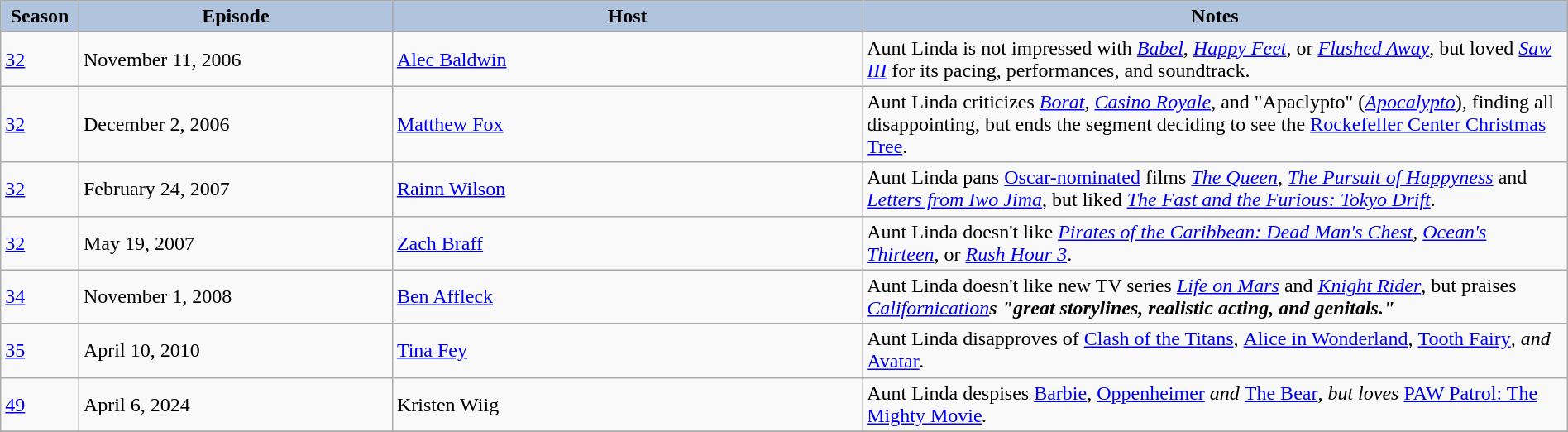<table class="wikitable" style="width:100%;">
<tr>
<th style="background:#B0C4DE;" width="5%">Season</th>
<th style="background:#B0C4DE;" width="20%">Episode</th>
<th style="background:#B0C4DE;" width="30%">Host</th>
<th style="background:#B0C4DE;" width="45%">Notes</th>
</tr>
<tr>
<td><a href='#'>32</a></td>
<td>November 11, 2006</td>
<td><a href='#'>Alec Baldwin</a></td>
<td>Aunt Linda is not impressed with <em><a href='#'>Babel</a></em>, <em><a href='#'>Happy Feet</a></em>, or <em><a href='#'>Flushed Away</a></em>, but loved <em><a href='#'>Saw III</a></em> for its pacing, performances, and soundtrack.</td>
</tr>
<tr>
<td><a href='#'>32</a></td>
<td>December 2, 2006</td>
<td><a href='#'>Matthew Fox</a></td>
<td>Aunt Linda criticizes <em><a href='#'>Borat</a></em>, <em><a href='#'>Casino Royale</a></em>, and "Apaclypto" (<em><a href='#'>Apocalypto</a></em>), finding all disappointing, but ends the segment deciding to see the <a href='#'>Rockefeller Center Christmas Tree</a>.</td>
</tr>
<tr>
<td><a href='#'>32</a></td>
<td>February 24, 2007</td>
<td><a href='#'>Rainn Wilson</a></td>
<td>Aunt Linda pans <a href='#'>Oscar-nominated</a> films <em><a href='#'>The Queen</a></em>, <em><a href='#'>The Pursuit of Happyness</a></em> and <em><a href='#'>Letters from Iwo Jima</a></em>, but liked <em><a href='#'>The Fast and the Furious: Tokyo Drift</a></em>.</td>
</tr>
<tr>
<td><a href='#'>32</a></td>
<td>May 19, 2007</td>
<td><a href='#'>Zach Braff</a></td>
<td>Aunt Linda doesn't like <em><a href='#'>Pirates of the Caribbean: Dead Man's Chest</a></em>, <em><a href='#'>Ocean's Thirteen</a></em>, or <em><a href='#'>Rush Hour 3</a></em>.</td>
</tr>
<tr>
<td><a href='#'>34</a></td>
<td>November 1, 2008</td>
<td><a href='#'>Ben Affleck</a></td>
<td>Aunt Linda doesn't like new TV series <em><a href='#'>Life on Mars</a></em> and <em><a href='#'>Knight Rider</a></em>, but praises <em><a href='#'>Californication</a><strong>s "great storylines, realistic acting, and genitals."</td>
</tr>
<tr>
<td><a href='#'>35</a></td>
<td>April 10, 2010</td>
<td><a href='#'>Tina Fey</a></td>
<td>Aunt Linda disapproves of </em><a href='#'>Clash of the Titans</a><em>, </em><a href='#'>Alice in Wonderland</a><em>, </em><a href='#'>Tooth Fairy</a><em>, and </em><a href='#'>Avatar</a><em>.</td>
</tr>
<tr>
<td><a href='#'>49</a></td>
<td>April 6, 2024</td>
<td>Kristen Wiig</td>
<td>Aunt Linda despises </em><a href='#'>Barbie</a><em>, </em><a href='#'>Oppenheimer</a><em> and </em><a href='#'>The Bear</a><em>, but loves </em><a href='#'>PAW Patrol: The Mighty Movie</a><em>.</td>
</tr>
<tr>
</tr>
</table>
